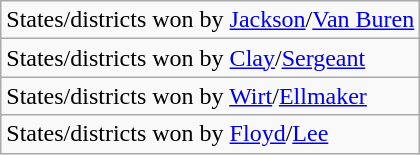<table class="wikitable">
<tr>
<td>States/districts won by <a href='#'>Jackson</a>/<a href='#'>Van Buren</a></td>
</tr>
<tr>
<td>States/districts won by <a href='#'>Clay</a>/<a href='#'>Sergeant</a></td>
</tr>
<tr>
<td>States/districts won by <a href='#'>Wirt</a>/<a href='#'>Ellmaker</a></td>
</tr>
<tr ->
<td>States/districts won by <a href='#'>Floyd</a>/<a href='#'>Lee</a></td>
</tr>
</table>
